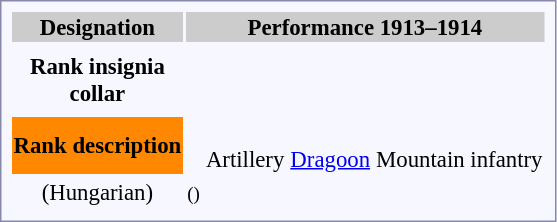<table style="border:1px solid #8888aa; background-color:#f7f8ff; padding:5px; font-size:95%; margin: 0px 12px 12px 0px;">
<tr bgcolor="#CCCCCC">
<th>Designation</th>
<th colspan=4><strong>Performance 1913–1914</strong></th>
</tr>
<tr align="center">
<th></th>
<th rowspan=3></th>
<th rowspan=3></th>
<th rowspan=3></th>
<th rowspan=3></th>
</tr>
<tr align="center">
<th rowspan=1>Rank insignia<br>collar</th>
</tr>
<tr align="center">
<th></th>
</tr>
<tr align="center">
<th style="background:#ff8800; color:black;">Rank description</th>
<td></td>
<td><br>Artillery</td>
<td><br><a href='#'>Dragoon</a></td>
<td><br>Mountain infantry</td>
</tr>
<tr align="center">
<td>(Hungarian)</td>
<td><small>()</small></td>
<td></td>
<td></td>
<td></td>
</tr>
<tr align="center">
</tr>
</table>
